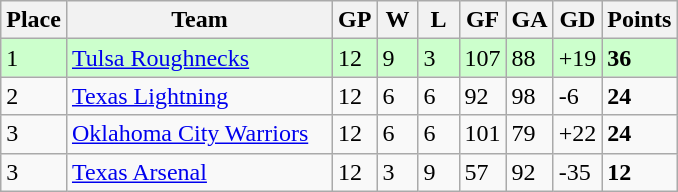<table class="wikitable">
<tr>
<th>Place</th>
<th style="width:170px;">Team</th>
<th width="20">GP</th>
<th width="20">W</th>
<th width="20">L</th>
<th width="20">GF</th>
<th width="20">GA</th>
<th width="25">GD</th>
<th>Points</th>
</tr>
<tr style="background:#cfc;">
<td>1</td>
<td><a href='#'>Tulsa Roughnecks</a></td>
<td>12</td>
<td>9</td>
<td>3</td>
<td>107</td>
<td>88</td>
<td>+19</td>
<td><strong>36</strong></td>
</tr>
<tr>
<td>2</td>
<td><a href='#'>Texas Lightning</a></td>
<td>12</td>
<td>6</td>
<td>6</td>
<td>92</td>
<td>98</td>
<td>-6</td>
<td><strong>24</strong></td>
</tr>
<tr>
<td>3</td>
<td><a href='#'>Oklahoma City Warriors</a></td>
<td>12</td>
<td>6</td>
<td>6</td>
<td>101</td>
<td>79</td>
<td>+22</td>
<td><strong>24</strong></td>
</tr>
<tr>
<td>3</td>
<td><a href='#'>Texas Arsenal</a></td>
<td>12</td>
<td>3</td>
<td>9</td>
<td>57</td>
<td>92</td>
<td>-35</td>
<td><strong>12</strong></td>
</tr>
</table>
